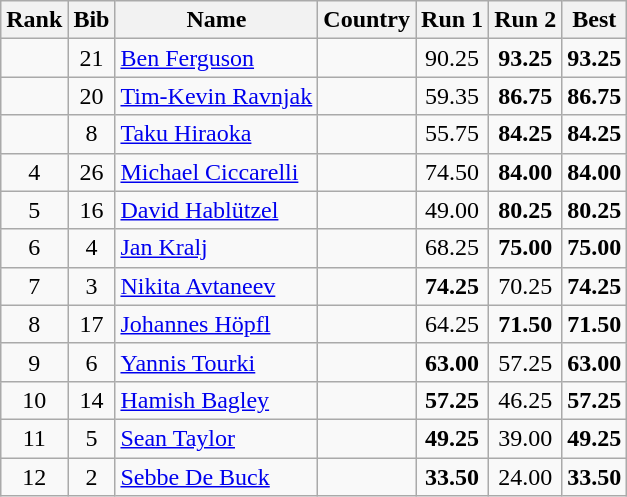<table class="wikitable sortable" style="text-align:center">
<tr>
<th>Rank</th>
<th>Bib</th>
<th>Name</th>
<th>Country</th>
<th>Run 1</th>
<th>Run 2</th>
<th>Best</th>
</tr>
<tr>
<td></td>
<td>21</td>
<td align=left><a href='#'>Ben Ferguson</a></td>
<td align=left></td>
<td>90.25</td>
<td><strong>93.25</strong></td>
<td><strong>93.25</strong></td>
</tr>
<tr>
<td></td>
<td>20</td>
<td align=left><a href='#'>Tim-Kevin Ravnjak</a></td>
<td align=left></td>
<td>59.35</td>
<td><strong>86.75</strong></td>
<td><strong>86.75</strong></td>
</tr>
<tr>
<td></td>
<td>8</td>
<td align=left><a href='#'>Taku Hiraoka</a></td>
<td align=left></td>
<td>55.75</td>
<td><strong>84.25</strong></td>
<td><strong>84.25</strong></td>
</tr>
<tr>
<td>4</td>
<td>26</td>
<td align=left><a href='#'>Michael Ciccarelli</a></td>
<td align=left></td>
<td>74.50</td>
<td><strong>84.00</strong></td>
<td><strong>84.00</strong></td>
</tr>
<tr>
<td>5</td>
<td>16</td>
<td align=left><a href='#'>David Hablützel</a></td>
<td align=left></td>
<td>49.00</td>
<td><strong>80.25</strong></td>
<td><strong>80.25</strong></td>
</tr>
<tr>
<td>6</td>
<td>4</td>
<td align=left><a href='#'>Jan Kralj</a></td>
<td align=left></td>
<td>68.25</td>
<td><strong>75.00</strong></td>
<td><strong>75.00</strong></td>
</tr>
<tr>
<td>7</td>
<td>3</td>
<td align=left><a href='#'>Nikita Avtaneev</a></td>
<td align=left></td>
<td><strong>74.25</strong></td>
<td>70.25</td>
<td><strong>74.25</strong></td>
</tr>
<tr>
<td>8</td>
<td>17</td>
<td align=left><a href='#'>Johannes Höpfl</a></td>
<td align=left></td>
<td>64.25</td>
<td><strong>71.50</strong></td>
<td><strong>71.50</strong></td>
</tr>
<tr>
<td>9</td>
<td>6</td>
<td align=left><a href='#'>Yannis Tourki</a></td>
<td align=left></td>
<td><strong>63.00</strong></td>
<td>57.25</td>
<td><strong>63.00</strong></td>
</tr>
<tr>
<td>10</td>
<td>14</td>
<td align=left><a href='#'>Hamish Bagley</a></td>
<td align=left></td>
<td><strong>57.25</strong></td>
<td>46.25</td>
<td><strong>57.25</strong></td>
</tr>
<tr>
<td>11</td>
<td>5</td>
<td align=left><a href='#'>Sean Taylor</a></td>
<td align=left></td>
<td><strong>49.25</strong></td>
<td>39.00</td>
<td><strong>49.25</strong></td>
</tr>
<tr>
<td>12</td>
<td>2</td>
<td align=left><a href='#'>Sebbe De Buck</a></td>
<td align=left></td>
<td><strong>33.50</strong></td>
<td>24.00</td>
<td><strong>33.50</strong></td>
</tr>
</table>
